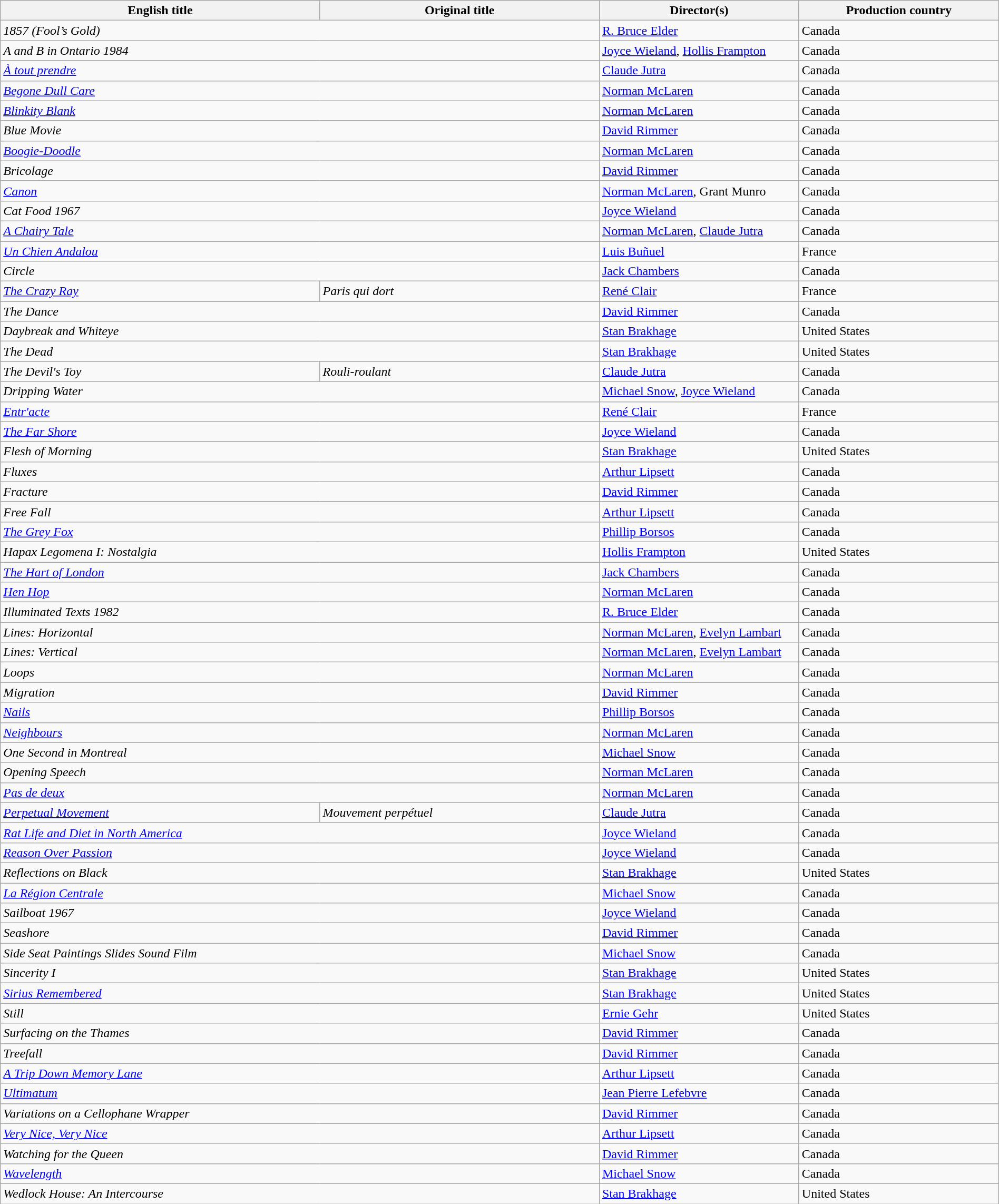<table class="wikitable sortable" style="width:100%; margin-bottom:4px">
<tr>
<th scope="col" width="32%">English title</th>
<th scope="col" width="28%">Original title</th>
<th scope="col" width="20%">Director(s)</th>
<th scope="col" width="20%">Production country</th>
</tr>
<tr>
<td colspan=2><em>1857 (Fool’s Gold)</em></td>
<td><a href='#'>R. Bruce Elder</a></td>
<td>Canada</td>
</tr>
<tr>
<td colspan=2><em>A and B in Ontario 1984</em></td>
<td><a href='#'>Joyce Wieland</a>, <a href='#'>Hollis Frampton</a></td>
<td>Canada</td>
</tr>
<tr>
<td colspan=2><em><a href='#'>À tout prendre</a></em></td>
<td><a href='#'>Claude Jutra</a></td>
<td>Canada</td>
</tr>
<tr>
<td colspan=2><em><a href='#'>Begone Dull Care</a></em></td>
<td><a href='#'>Norman McLaren</a></td>
<td>Canada</td>
</tr>
<tr>
<td colspan=2><em><a href='#'>Blinkity Blank</a></em></td>
<td><a href='#'>Norman McLaren</a></td>
<td>Canada</td>
</tr>
<tr>
<td colspan=2><em>Blue Movie</em></td>
<td><a href='#'>David Rimmer</a></td>
<td>Canada</td>
</tr>
<tr>
<td colspan=2><em><a href='#'>Boogie-Doodle</a></em></td>
<td><a href='#'>Norman McLaren</a></td>
<td>Canada</td>
</tr>
<tr>
<td colspan=2><em>Bricolage</em></td>
<td><a href='#'>David Rimmer</a></td>
<td>Canada</td>
</tr>
<tr>
<td colspan=2><em><a href='#'>Canon</a></em></td>
<td><a href='#'>Norman McLaren</a>, Grant Munro</td>
<td>Canada</td>
</tr>
<tr>
<td colspan=2><em>Cat Food 1967</em></td>
<td><a href='#'>Joyce Wieland</a></td>
<td>Canada</td>
</tr>
<tr>
<td colspan=2><em><a href='#'>A Chairy Tale</a></em></td>
<td><a href='#'>Norman McLaren</a>, <a href='#'>Claude Jutra</a></td>
<td>Canada</td>
</tr>
<tr>
<td colspan=2><em><a href='#'>Un Chien Andalou</a></em></td>
<td><a href='#'>Luis Buñuel</a></td>
<td>France</td>
</tr>
<tr>
<td colspan=2><em>Circle</em></td>
<td><a href='#'>Jack Chambers</a></td>
<td>Canada</td>
</tr>
<tr>
<td><em><a href='#'>The Crazy Ray</a></em></td>
<td><em>Paris qui dort</em></td>
<td><a href='#'>René Clair</a></td>
<td>France</td>
</tr>
<tr>
<td colspan=2><em>The Dance</em></td>
<td><a href='#'>David Rimmer</a></td>
<td>Canada</td>
</tr>
<tr>
<td colspan=2><em>Daybreak and Whiteye</em></td>
<td><a href='#'>Stan Brakhage</a></td>
<td>United States</td>
</tr>
<tr>
<td colspan=2><em>The Dead</em></td>
<td><a href='#'>Stan Brakhage</a></td>
<td>United States</td>
</tr>
<tr>
<td><em>The Devil's Toy</em></td>
<td><em>Rouli-roulant</em></td>
<td><a href='#'>Claude Jutra</a></td>
<td>Canada</td>
</tr>
<tr>
<td colspan=2><em>Dripping Water</em></td>
<td><a href='#'>Michael Snow</a>, <a href='#'>Joyce Wieland</a></td>
<td>Canada</td>
</tr>
<tr>
<td colspan=2><em><a href='#'>Entr'acte</a></em></td>
<td><a href='#'>René Clair</a></td>
<td>France</td>
</tr>
<tr>
<td colspan=2><em><a href='#'>The Far Shore</a></em></td>
<td><a href='#'>Joyce Wieland</a></td>
<td>Canada</td>
</tr>
<tr>
<td colspan=2><em>Flesh of Morning</em></td>
<td><a href='#'>Stan Brakhage</a></td>
<td>United States</td>
</tr>
<tr>
<td colspan=2><em>Fluxes</em></td>
<td><a href='#'>Arthur Lipsett</a></td>
<td>Canada</td>
</tr>
<tr>
<td colspan=2><em>Fracture</em></td>
<td><a href='#'>David Rimmer</a></td>
<td>Canada</td>
</tr>
<tr>
<td colspan=2><em>Free Fall</em></td>
<td><a href='#'>Arthur Lipsett</a></td>
<td>Canada</td>
</tr>
<tr>
<td colspan=2><em><a href='#'>The Grey Fox</a></em></td>
<td><a href='#'>Phillip Borsos</a></td>
<td>Canada</td>
</tr>
<tr>
<td colspan=2><em>Hapax Legomena I: Nostalgia</em></td>
<td><a href='#'>Hollis Frampton</a></td>
<td>United States</td>
</tr>
<tr>
<td colspan=2><em><a href='#'>The Hart of London</a></em></td>
<td><a href='#'>Jack Chambers</a></td>
<td>Canada</td>
</tr>
<tr>
<td colspan=2><em><a href='#'>Hen Hop</a></em></td>
<td><a href='#'>Norman McLaren</a></td>
<td>Canada</td>
</tr>
<tr>
<td colspan=2><em>Illuminated Texts 1982</em></td>
<td><a href='#'>R. Bruce Elder</a></td>
<td>Canada</td>
</tr>
<tr>
<td colspan=2><em>Lines: Horizontal</em></td>
<td><a href='#'>Norman McLaren</a>, <a href='#'>Evelyn Lambart</a></td>
<td>Canada</td>
</tr>
<tr>
<td colspan=2><em>Lines: Vertical</em></td>
<td><a href='#'>Norman McLaren</a>, <a href='#'>Evelyn Lambart</a></td>
<td>Canada</td>
</tr>
<tr>
<td colspan=2><em>Loops</em></td>
<td><a href='#'>Norman McLaren</a></td>
<td>Canada</td>
</tr>
<tr>
<td colspan=2><em>Migration</em></td>
<td><a href='#'>David Rimmer</a></td>
<td>Canada</td>
</tr>
<tr>
<td colspan=2><em><a href='#'>Nails</a></em></td>
<td><a href='#'>Phillip Borsos</a></td>
<td>Canada</td>
</tr>
<tr>
<td colspan=2><em><a href='#'>Neighbours</a></em></td>
<td><a href='#'>Norman McLaren</a></td>
<td>Canada</td>
</tr>
<tr>
<td colspan=2><em>One Second in Montreal</em></td>
<td><a href='#'>Michael Snow</a></td>
<td>Canada</td>
</tr>
<tr>
<td colspan=2><em>Opening Speech</em></td>
<td><a href='#'>Norman McLaren</a></td>
<td>Canada</td>
</tr>
<tr>
<td colspan=2><em><a href='#'>Pas de deux</a></em></td>
<td><a href='#'>Norman McLaren</a></td>
<td>Canada</td>
</tr>
<tr>
<td><em><a href='#'>Perpetual Movement</a></em></td>
<td><em>Mouvement perpétuel</em></td>
<td><a href='#'>Claude Jutra</a></td>
<td>Canada</td>
</tr>
<tr>
<td colspan=2><em><a href='#'>Rat Life and Diet in North America</a></em></td>
<td><a href='#'>Joyce Wieland</a></td>
<td>Canada</td>
</tr>
<tr>
<td colspan=2><em><a href='#'>Reason Over Passion</a></em></td>
<td><a href='#'>Joyce Wieland</a></td>
<td>Canada</td>
</tr>
<tr>
<td colspan=2><em>Reflections on Black</em></td>
<td><a href='#'>Stan Brakhage</a></td>
<td>United States</td>
</tr>
<tr>
<td colspan=2><em><a href='#'>La Région Centrale</a></em></td>
<td><a href='#'>Michael Snow</a></td>
<td>Canada</td>
</tr>
<tr>
<td colspan=2><em>Sailboat 1967</em></td>
<td><a href='#'>Joyce Wieland</a></td>
<td>Canada</td>
</tr>
<tr>
<td colspan=2><em>Seashore</em></td>
<td><a href='#'>David Rimmer</a></td>
<td>Canada</td>
</tr>
<tr>
<td colspan=2><em>Side Seat Paintings Slides Sound Film</em></td>
<td><a href='#'>Michael Snow</a></td>
<td>Canada</td>
</tr>
<tr>
<td colspan=2><em>Sincerity I</em></td>
<td><a href='#'>Stan Brakhage</a></td>
<td>United States</td>
</tr>
<tr>
<td colspan=2><em><a href='#'>Sirius Remembered</a></em></td>
<td><a href='#'>Stan Brakhage</a></td>
<td>United States</td>
</tr>
<tr>
<td colspan=2><em>Still</em></td>
<td><a href='#'>Ernie Gehr</a></td>
<td>United States</td>
</tr>
<tr>
<td colspan=2><em>Surfacing on the Thames</em></td>
<td><a href='#'>David Rimmer</a></td>
<td>Canada</td>
</tr>
<tr>
<td colspan=2><em>Treefall</em></td>
<td><a href='#'>David Rimmer</a></td>
<td>Canada</td>
</tr>
<tr>
<td colspan=2><em><a href='#'>A Trip Down Memory Lane</a></em></td>
<td><a href='#'>Arthur Lipsett</a></td>
<td>Canada</td>
</tr>
<tr>
<td colspan=2><em><a href='#'>Ultimatum</a></em></td>
<td><a href='#'>Jean Pierre Lefebvre</a></td>
<td>Canada</td>
</tr>
<tr>
<td colspan=2><em>Variations on a Cellophane Wrapper</em></td>
<td><a href='#'>David Rimmer</a></td>
<td>Canada</td>
</tr>
<tr>
<td colspan=2><em><a href='#'>Very Nice, Very Nice</a></em></td>
<td><a href='#'>Arthur Lipsett</a></td>
<td>Canada</td>
</tr>
<tr>
<td colspan=2><em>Watching for the Queen</em></td>
<td><a href='#'>David Rimmer</a></td>
<td>Canada</td>
</tr>
<tr>
<td colspan=2><em><a href='#'>Wavelength</a></em></td>
<td><a href='#'>Michael Snow</a></td>
<td>Canada</td>
</tr>
<tr>
<td colspan=2><em>Wedlock House: An Intercourse</em></td>
<td><a href='#'>Stan Brakhage</a></td>
<td>United States</td>
</tr>
</table>
